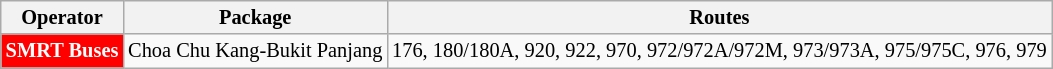<table class="wikitable" style="font-size:85%; text-align: left">
<tr>
<th>Operator</th>
<th>Package</th>
<th>Routes</th>
</tr>
<tr>
<td style="background-color:#FF0000; color: white"><strong>SMRT Buses</strong></td>
<td>Choa Chu Kang-Bukit Panjang</td>
<td>176, 180/180A, 920, 922, 970, 972/972A/972M, 973/973A, 975/975C, 976, 979</td>
</tr>
</table>
